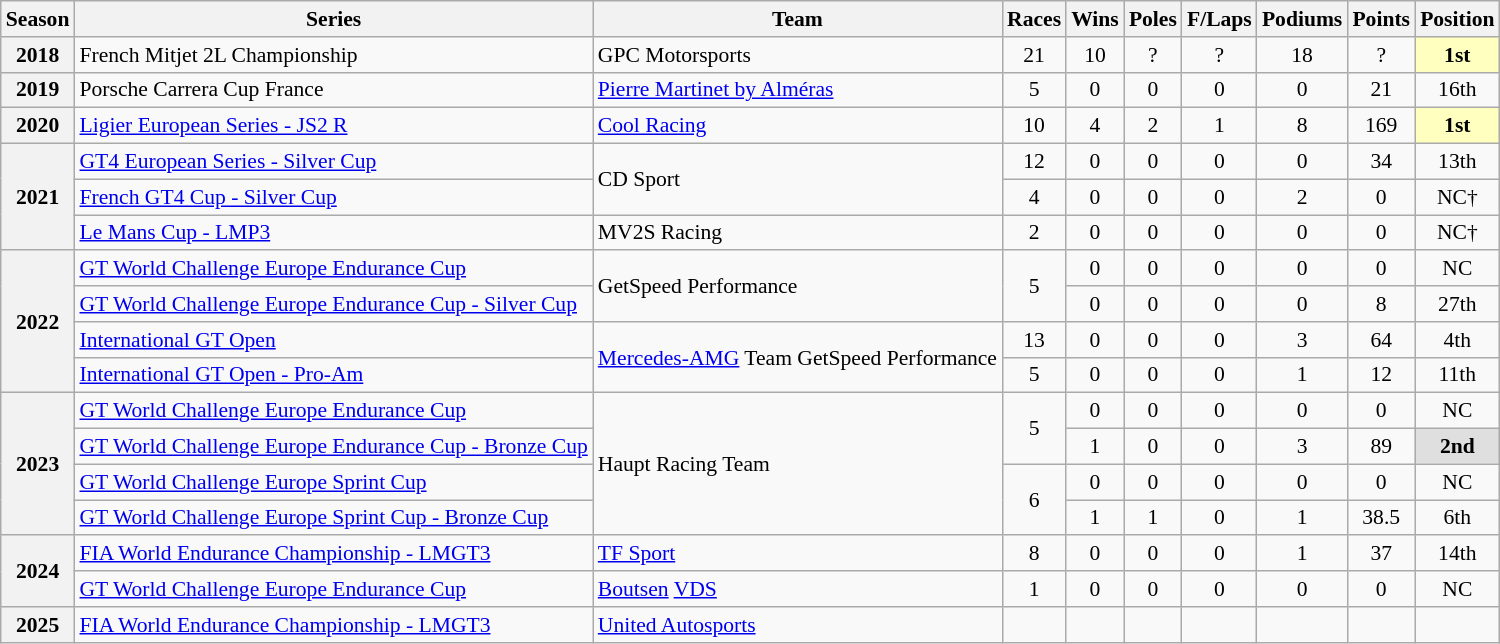<table class="wikitable" style="font-size: 90%; text-align:center">
<tr>
<th>Season</th>
<th>Series</th>
<th>Team</th>
<th>Races</th>
<th>Wins</th>
<th>Poles</th>
<th>F/Laps</th>
<th>Podiums</th>
<th>Points</th>
<th>Position</th>
</tr>
<tr>
<th>2018</th>
<td align="left">French Mitjet 2L Championship</td>
<td align="left">GPC Motorsports</td>
<td>21</td>
<td>10</td>
<td>?</td>
<td>?</td>
<td>18</td>
<td>?</td>
<td style="background:#FFFFBF"><strong>1st</strong></td>
</tr>
<tr>
<th>2019</th>
<td align="left">Porsche Carrera Cup France</td>
<td align="left"><a href='#'>Pierre Martinet by Alméras</a></td>
<td>5</td>
<td>0</td>
<td>0</td>
<td>0</td>
<td>0</td>
<td>21</td>
<td>16th</td>
</tr>
<tr>
<th>2020</th>
<td align="left"><a href='#'>Ligier European Series - JS2 R</a></td>
<td align="left"><a href='#'>Cool Racing</a></td>
<td>10</td>
<td>4</td>
<td>2</td>
<td>1</td>
<td>8</td>
<td>169</td>
<td style="background:#FFFFBF"><strong>1st</strong></td>
</tr>
<tr>
<th rowspan="3">2021</th>
<td align="left"><a href='#'>GT4 European Series - Silver Cup</a></td>
<td rowspan="2" align="left">CD Sport</td>
<td>12</td>
<td>0</td>
<td>0</td>
<td>0</td>
<td>0</td>
<td>34</td>
<td>13th</td>
</tr>
<tr>
<td align="left"><a href='#'>French GT4 Cup - Silver Cup</a></td>
<td>4</td>
<td>0</td>
<td>0</td>
<td>0</td>
<td>2</td>
<td>0</td>
<td>NC†</td>
</tr>
<tr>
<td align="left"><a href='#'>Le Mans Cup - LMP3</a></td>
<td align="left">MV2S Racing</td>
<td>2</td>
<td>0</td>
<td>0</td>
<td>0</td>
<td>0</td>
<td>0</td>
<td>NC†</td>
</tr>
<tr>
<th rowspan="4">2022</th>
<td align="left"><a href='#'>GT World Challenge Europe Endurance Cup</a></td>
<td rowspan="2" align="left">GetSpeed Performance</td>
<td rowspan="2">5</td>
<td>0</td>
<td>0</td>
<td>0</td>
<td>0</td>
<td>0</td>
<td>NC</td>
</tr>
<tr>
<td align="left"><a href='#'>GT World Challenge Europe Endurance Cup - Silver Cup</a></td>
<td>0</td>
<td>0</td>
<td>0</td>
<td>0</td>
<td>8</td>
<td>27th</td>
</tr>
<tr>
<td align="left"><a href='#'>International GT Open</a></td>
<td rowspan="2" align="left"><a href='#'>Mercedes-AMG</a> Team GetSpeed Performance</td>
<td>13</td>
<td>0</td>
<td>0</td>
<td>0</td>
<td>3</td>
<td>64</td>
<td>4th</td>
</tr>
<tr>
<td align="left"><a href='#'>International GT Open - Pro-Am</a></td>
<td>5</td>
<td>0</td>
<td>0</td>
<td>0</td>
<td>1</td>
<td>12</td>
<td>11th</td>
</tr>
<tr>
<th rowspan="4">2023</th>
<td align="left"><a href='#'>GT World Challenge Europe Endurance Cup</a></td>
<td rowspan="4" align="left">Haupt Racing Team</td>
<td rowspan="2">5</td>
<td>0</td>
<td>0</td>
<td>0</td>
<td>0</td>
<td>0</td>
<td>NC</td>
</tr>
<tr>
<td align="left"><a href='#'>GT World Challenge Europe Endurance Cup - Bronze Cup</a></td>
<td>1</td>
<td>0</td>
<td>0</td>
<td>3</td>
<td>89</td>
<td style="background:#DFDFDF"><strong>2nd</strong></td>
</tr>
<tr>
<td align="left"><a href='#'>GT World Challenge Europe Sprint Cup</a></td>
<td rowspan="2">6</td>
<td>0</td>
<td>0</td>
<td>0</td>
<td>0</td>
<td>0</td>
<td>NC</td>
</tr>
<tr>
<td align="left"><a href='#'>GT World Challenge Europe Sprint Cup - Bronze Cup</a></td>
<td>1</td>
<td>1</td>
<td>0</td>
<td>1</td>
<td>38.5</td>
<td>6th</td>
</tr>
<tr>
<th rowspan="2">2024</th>
<td align="left"><a href='#'>FIA World Endurance Championship - LMGT3</a></td>
<td align="left"><a href='#'>TF Sport</a></td>
<td>8</td>
<td>0</td>
<td>0</td>
<td>0</td>
<td>1</td>
<td>37</td>
<td>14th</td>
</tr>
<tr>
<td align=left><a href='#'>GT World Challenge Europe Endurance Cup</a></td>
<td align=left><a href='#'>Boutsen</a> <a href='#'>VDS</a></td>
<td>1</td>
<td>0</td>
<td>0</td>
<td>0</td>
<td>0</td>
<td>0</td>
<td>NC</td>
</tr>
<tr>
<th>2025</th>
<td align=left><a href='#'>FIA World Endurance Championship - LMGT3</a></td>
<td align=left><a href='#'>United Autosports</a></td>
<td></td>
<td></td>
<td></td>
<td></td>
<td></td>
<td></td>
<td></td>
</tr>
</table>
